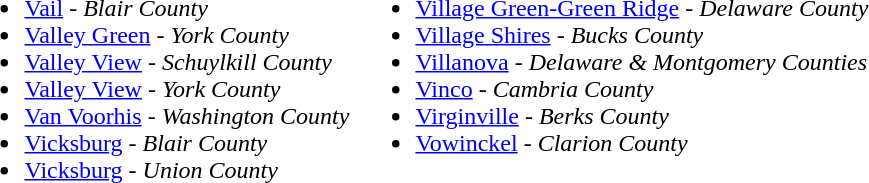<table>
<tr valign=top>
<td><br><ul><li><a href='#'>Vail</a> - <em>Blair County</em></li><li><a href='#'>Valley Green</a> - <em>York County</em></li><li><a href='#'>Valley View</a> - <em>Schuylkill County</em></li><li><a href='#'>Valley View</a> - <em>York County</em></li><li><a href='#'>Van Voorhis</a> - <em>Washington County</em></li><li><a href='#'>Vicksburg</a> - <em>Blair County</em></li><li><a href='#'>Vicksburg</a> - <em>Union County</em></li></ul></td>
<td><br><ul><li><a href='#'>Village Green-Green Ridge</a> - <em>Delaware County</em></li><li><a href='#'>Village Shires</a> - <em>Bucks County</em></li><li><a href='#'>Villanova</a> - <em>Delaware & Montgomery Counties</em></li><li><a href='#'>Vinco</a> - <em>Cambria County</em></li><li><a href='#'>Virginville</a> - <em>Berks County</em></li><li><a href='#'>Vowinckel</a> - <em>Clarion County</em></li></ul></td>
</tr>
</table>
